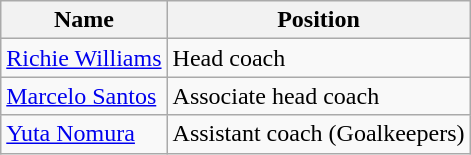<table class="wikitable">
<tr>
<th>Name</th>
<th>Position</th>
</tr>
<tr>
<td> <a href='#'>Richie Williams</a></td>
<td>Head coach</td>
</tr>
<tr>
<td> <a href='#'>Marcelo Santos</a></td>
<td>Associate head coach</td>
</tr>
<tr>
<td> <a href='#'>Yuta Nomura</a></td>
<td>Assistant coach (Goalkeepers)</td>
</tr>
</table>
